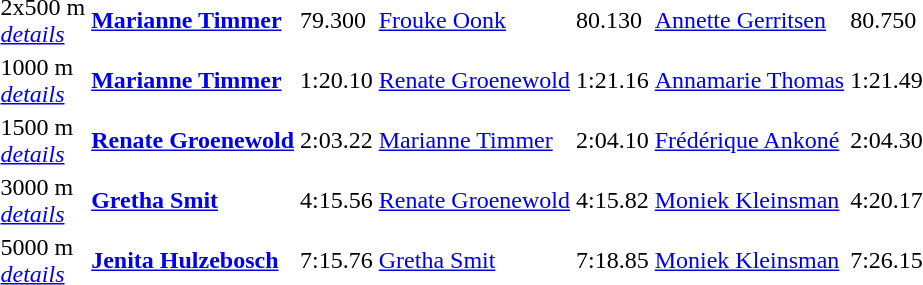<table>
<tr>
<td>2x500 m<br><a href='#'><em>details</em></a></td>
<td><strong><a href='#'>Marianne Timmer</a></strong></td>
<td>79.300</td>
<td><a href='#'>Frouke Oonk</a></td>
<td>80.130</td>
<td><a href='#'>Annette Gerritsen</a></td>
<td>80.750</td>
</tr>
<tr>
<td>1000 m<br><a href='#'><em>details</em></a></td>
<td><strong><a href='#'>Marianne Timmer</a></strong></td>
<td>1:20.10</td>
<td><a href='#'>Renate Groenewold</a></td>
<td>1:21.16</td>
<td><a href='#'>Annamarie Thomas</a></td>
<td>1:21.49</td>
</tr>
<tr>
<td>1500 m<br><a href='#'><em>details</em></a></td>
<td><strong><a href='#'>Renate Groenewold</a></strong></td>
<td>2:03.22</td>
<td><a href='#'>Marianne Timmer</a></td>
<td>2:04.10</td>
<td><a href='#'>Frédérique Ankoné</a></td>
<td>2:04.30</td>
</tr>
<tr>
<td>3000 m<br><a href='#'><em>details</em></a></td>
<td><strong><a href='#'>Gretha Smit</a></strong></td>
<td>4:15.56</td>
<td><a href='#'>Renate Groenewold</a></td>
<td>4:15.82</td>
<td><a href='#'>Moniek Kleinsman</a></td>
<td>4:20.17</td>
</tr>
<tr>
<td>5000 m<br><a href='#'><em>details</em></a></td>
<td><strong><a href='#'>Jenita Hulzebosch</a></strong></td>
<td>7:15.76</td>
<td><a href='#'>Gretha Smit</a></td>
<td>7:18.85</td>
<td><a href='#'>Moniek Kleinsman</a></td>
<td>7:26.15</td>
</tr>
<tr>
</tr>
</table>
